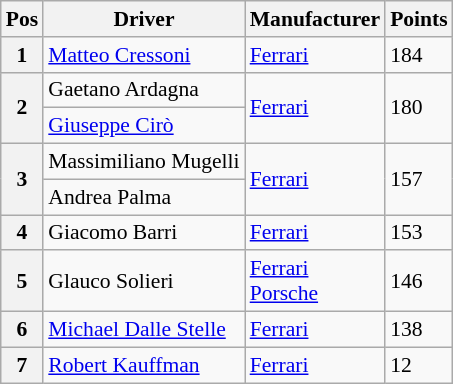<table class="wikitable" style="font-size: 90%">
<tr>
<th>Pos</th>
<th>Driver</th>
<th>Manufacturer</th>
<th>Points</th>
</tr>
<tr>
<th>1</th>
<td> <a href='#'>Matteo Cressoni</a></td>
<td><a href='#'>Ferrari</a></td>
<td>184</td>
</tr>
<tr>
<th rowspan=2>2</th>
<td> Gaetano Ardagna</td>
<td rowspan=2><a href='#'>Ferrari</a></td>
<td rowspan=2>180</td>
</tr>
<tr>
<td> <a href='#'>Giuseppe Cirò</a></td>
</tr>
<tr>
<th rowspan=2>3</th>
<td> Massimiliano Mugelli</td>
<td rowspan=2><a href='#'>Ferrari</a></td>
<td rowspan=2>157</td>
</tr>
<tr>
<td> Andrea Palma</td>
</tr>
<tr>
<th>4</th>
<td> Giacomo Barri</td>
<td><a href='#'>Ferrari</a></td>
<td>153</td>
</tr>
<tr>
<th>5</th>
<td> Glauco Solieri</td>
<td><a href='#'>Ferrari</a><br><a href='#'>Porsche</a></td>
<td>146</td>
</tr>
<tr>
<th>6</th>
<td> <a href='#'>Michael Dalle Stelle</a></td>
<td><a href='#'>Ferrari</a></td>
<td>138</td>
</tr>
<tr>
<th>7</th>
<td> <a href='#'>Robert Kauffman</a></td>
<td><a href='#'>Ferrari</a></td>
<td>12</td>
</tr>
</table>
